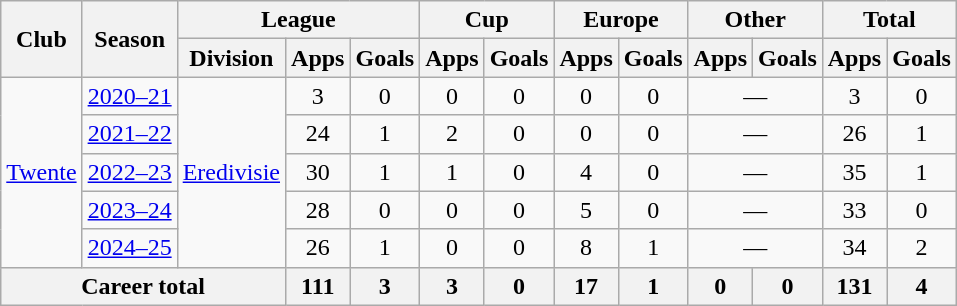<table class="wikitable" style="text-align:center">
<tr>
<th rowspan="2">Club</th>
<th rowspan="2">Season</th>
<th colspan="3">League</th>
<th colspan="2">Cup</th>
<th colspan="2">Europe</th>
<th colspan="2">Other</th>
<th colspan="2">Total</th>
</tr>
<tr>
<th>Division</th>
<th>Apps</th>
<th>Goals</th>
<th>Apps</th>
<th>Goals</th>
<th>Apps</th>
<th>Goals</th>
<th>Apps</th>
<th>Goals</th>
<th>Apps</th>
<th>Goals</th>
</tr>
<tr>
<td rowspan="5"><a href='#'>Twente</a></td>
<td><a href='#'>2020–21</a></td>
<td rowspan="5"><a href='#'>Eredivisie</a></td>
<td>3</td>
<td>0</td>
<td>0</td>
<td>0</td>
<td>0</td>
<td>0</td>
<td colspan=2>—</td>
<td>3</td>
<td>0</td>
</tr>
<tr>
<td><a href='#'>2021–22</a></td>
<td>24</td>
<td>1</td>
<td>2</td>
<td>0</td>
<td>0</td>
<td>0</td>
<td colspan=2>—</td>
<td>26</td>
<td>1</td>
</tr>
<tr>
<td><a href='#'>2022–23</a></td>
<td>30</td>
<td>1</td>
<td>1</td>
<td>0</td>
<td>4</td>
<td>0</td>
<td colspan=2>—</td>
<td>35</td>
<td>1</td>
</tr>
<tr>
<td><a href='#'>2023–24</a></td>
<td>28</td>
<td>0</td>
<td>0</td>
<td>0</td>
<td>5</td>
<td>0</td>
<td colspan=2>—</td>
<td>33</td>
<td>0</td>
</tr>
<tr>
<td><a href='#'>2024–25</a></td>
<td>26</td>
<td>1</td>
<td>0</td>
<td>0</td>
<td>8</td>
<td>1</td>
<td colspan=2>—</td>
<td>34</td>
<td>2</td>
</tr>
<tr>
<th colspan="3">Career total</th>
<th>111</th>
<th>3</th>
<th>3</th>
<th>0</th>
<th>17</th>
<th>1</th>
<th>0</th>
<th>0</th>
<th>131</th>
<th>4</th>
</tr>
</table>
